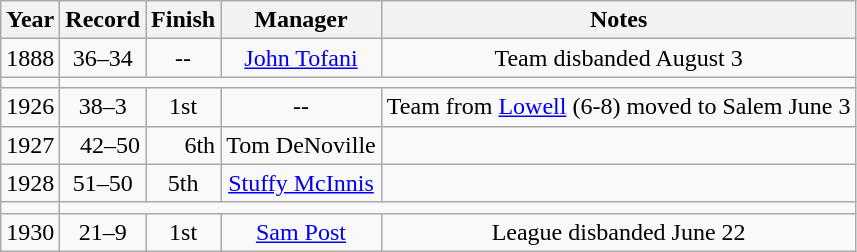<table class="wikitable">
<tr>
<th>Year</th>
<th>Record</th>
<th>Finish</th>
<th>Manager</th>
<th>Notes</th>
</tr>
<tr align=center>
<td>1888</td>
<td>36–34</td>
<td>--</td>
<td><a href='#'>John Tofani</a></td>
<td>Team disbanded August 3</td>
</tr>
<tr align=center>
<td></td>
</tr>
<tr align=center>
<td>1926</td>
<td>38–3</td>
<td>1st</td>
<td>--</td>
<td>Team from <a href='#'>Lowell</a> (6-8) moved to Salem June 3</td>
</tr>
<tr align=right>
<td>1927</td>
<td>42–50</td>
<td>6th</td>
<td>Tom DeNoville</td>
<td></td>
</tr>
<tr align=center>
<td>1928</td>
<td>51–50</td>
<td>5th</td>
<td><a href='#'>Stuffy McInnis</a></td>
<td></td>
</tr>
<tr align=center>
<td></td>
</tr>
<tr align=center>
<td>1930</td>
<td>21–9</td>
<td>1st</td>
<td><a href='#'>Sam Post</a></td>
<td>League disbanded June 22</td>
</tr>
</table>
